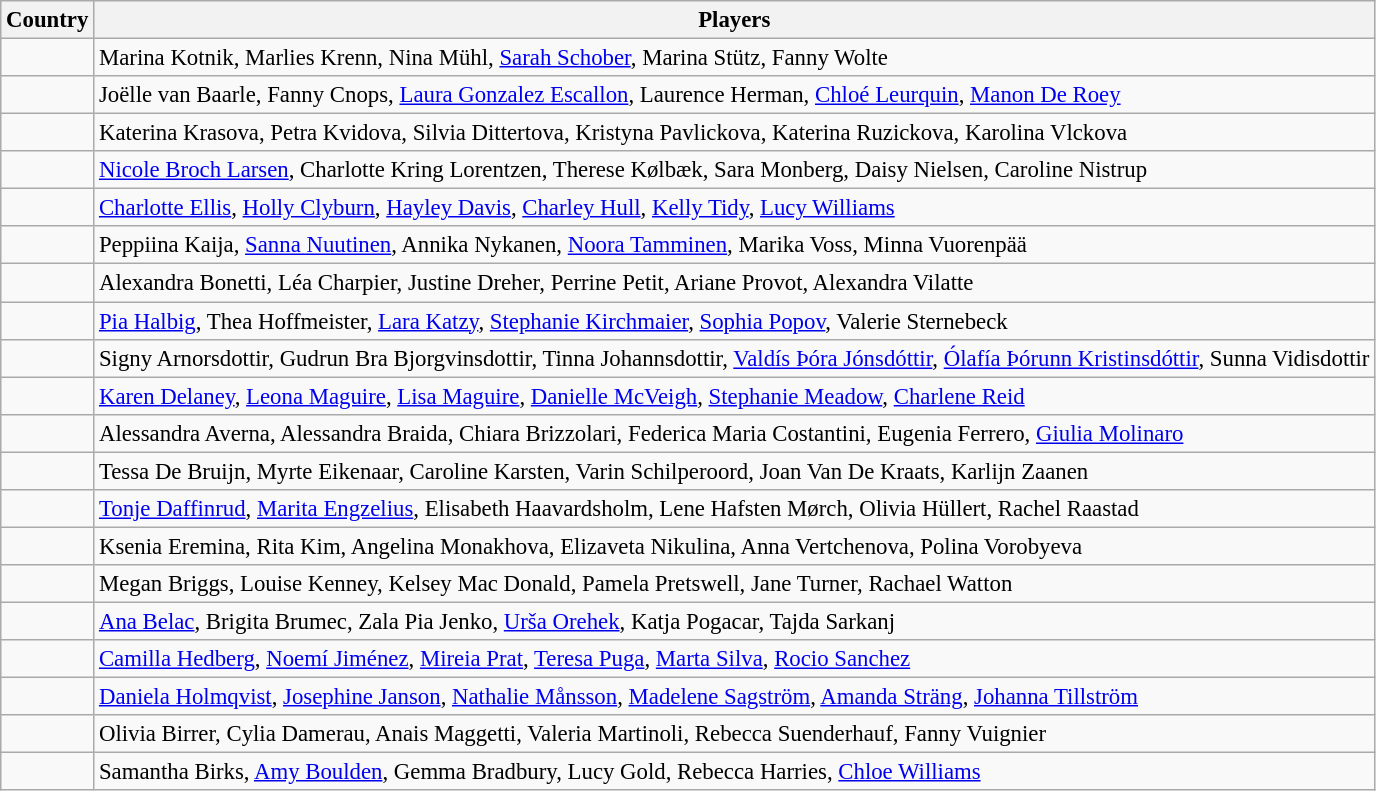<table class="wikitable" style="font-size:95%;">
<tr>
<th>Country</th>
<th>Players</th>
</tr>
<tr>
<td></td>
<td>Marina Kotnik, Marlies Krenn, Nina Mühl, <a href='#'>Sarah Schober</a>, Marina Stütz, Fanny Wolte</td>
</tr>
<tr>
<td></td>
<td>Joëlle van Baarle, Fanny Cnops, <a href='#'>Laura Gonzalez Escallon</a>, Laurence Herman, <a href='#'>Chloé Leurquin</a>, <a href='#'>Manon De Roey</a></td>
</tr>
<tr>
<td></td>
<td>Katerina Krasova, Petra Kvidova, Silvia Dittertova, Kristyna Pavlickova, Katerina Ruzickova, Karolina Vlckova</td>
</tr>
<tr>
<td></td>
<td><a href='#'>Nicole Broch Larsen</a>, Charlotte Kring Lorentzen, Therese Kølbæk, Sara Monberg, Daisy Nielsen, Caroline Nistrup</td>
</tr>
<tr>
<td></td>
<td><a href='#'>Charlotte Ellis</a>, <a href='#'>Holly Clyburn</a>, <a href='#'>Hayley Davis</a>, <a href='#'>Charley Hull</a>, <a href='#'>Kelly Tidy</a>, <a href='#'>Lucy Williams</a></td>
</tr>
<tr>
<td></td>
<td>Peppiina Kaija, <a href='#'>Sanna Nuutinen</a>, Annika Nykanen, <a href='#'>Noora Tamminen</a>, Marika Voss, Minna Vuorenpää</td>
</tr>
<tr>
<td></td>
<td>Alexandra Bonetti, Léa Charpier, Justine Dreher,  Perrine Petit, Ariane Provot, Alexandra Vilatte</td>
</tr>
<tr>
<td></td>
<td><a href='#'>Pia Halbig</a>, Thea Hoffmeister, <a href='#'>Lara Katzy</a>, <a href='#'>Stephanie Kirchmaier</a>, <a href='#'>Sophia Popov</a>, Valerie Sternebeck</td>
</tr>
<tr>
<td></td>
<td>Signy Arnorsdottir,  Gudrun Bra Bjorgvinsdottir, Tinna Johannsdottir, <a href='#'>Valdís Þóra Jónsdóttir</a>, <a href='#'>Ólafía Þórunn Kristinsdóttir</a>, Sunna Vidisdottir</td>
</tr>
<tr>
<td></td>
<td><a href='#'>Karen Delaney</a>, <a href='#'>Leona Maguire</a>, <a href='#'>Lisa Maguire</a>, <a href='#'>Danielle McVeigh</a>, <a href='#'>Stephanie Meadow</a>, <a href='#'>Charlene Reid</a></td>
</tr>
<tr>
<td></td>
<td>Alessandra Averna, Alessandra Braida,  Chiara Brizzolari, Federica Maria Costantini, Eugenia Ferrero, <a href='#'>Giulia Molinaro</a></td>
</tr>
<tr>
<td></td>
<td>Tessa De Bruijn, Myrte Eikenaar, Caroline Karsten, Varin Schilperoord,  Joan Van De Kraats, Karlijn Zaanen</td>
</tr>
<tr>
<td></td>
<td><a href='#'>Tonje Daffinrud</a>, <a href='#'>Marita Engzelius</a>, Elisabeth Haavardsholm, Lene Hafsten Mørch, Olivia Hüllert, Rachel Raastad</td>
</tr>
<tr>
<td></td>
<td>Ksenia Eremina, Rita Kim, Angelina Monakhova, Elizaveta Nikulina, Anna Vertchenova, Polina Vorobyeva</td>
</tr>
<tr>
<td></td>
<td>Megan Briggs, Louise Kenney, Kelsey Mac Donald, Pamela Pretswell, Jane Turner, Rachael Watton</td>
</tr>
<tr>
<td></td>
<td><a href='#'>Ana Belac</a>, Brigita Brumec, Zala Pia Jenko, <a href='#'>Urša Orehek</a>, Katja Pogacar, Tajda Sarkanj</td>
</tr>
<tr>
<td></td>
<td><a href='#'>Camilla Hedberg</a>, <a href='#'>Noemí Jiménez</a>,  <a href='#'>Mireia Prat</a>, <a href='#'>Teresa Puga</a>, <a href='#'>Marta Silva</a>, <a href='#'>Rocio Sanchez</a></td>
</tr>
<tr>
<td></td>
<td><a href='#'>Daniela Holmqvist</a>, <a href='#'>Josephine Janson</a>, <a href='#'>Nathalie Månsson</a>, <a href='#'>Madelene Sagström</a>, <a href='#'>Amanda Sträng</a>, <a href='#'>Johanna Tillström</a></td>
</tr>
<tr>
<td></td>
<td>Olivia Birrer, Cylia Damerau, Anais Maggetti, Valeria Martinoli, Rebecca Suenderhauf, Fanny Vuignier</td>
</tr>
<tr>
<td></td>
<td>Samantha Birks, <a href='#'>Amy Boulden</a>, Gemma Bradbury, Lucy Gold, Rebecca Harries, <a href='#'>Chloe Williams</a></td>
</tr>
</table>
